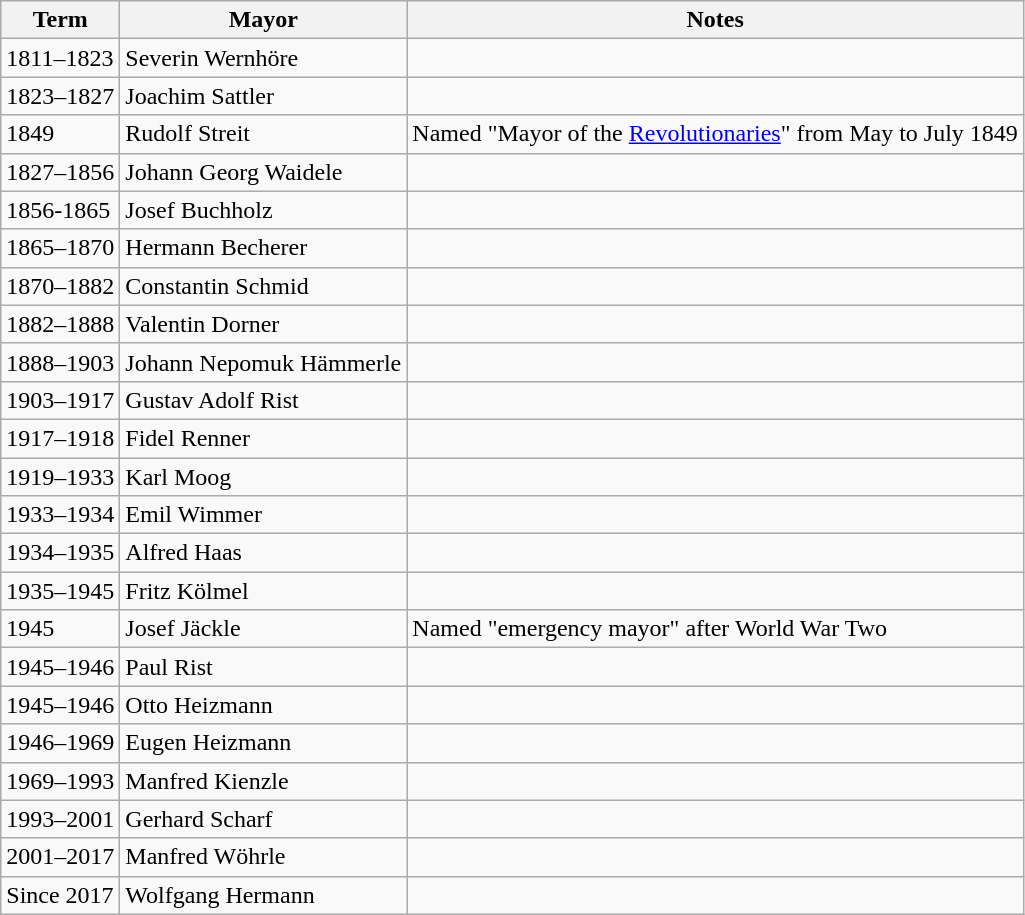<table class="wikitable mw-collapsible mw-collapsed">
<tr>
<th>Term</th>
<th>Mayor</th>
<th>Notes</th>
</tr>
<tr>
<td>1811–1823</td>
<td>Severin Wernhöre</td>
<td></td>
</tr>
<tr>
<td>1823–1827</td>
<td>Joachim Sattler</td>
<td></td>
</tr>
<tr>
<td>1849</td>
<td>Rudolf Streit</td>
<td>Named "Mayor of the <a href='#'>Revolutionaries</a>" from May to July 1849</td>
</tr>
<tr>
<td>1827–1856</td>
<td>Johann Georg Waidele</td>
<td></td>
</tr>
<tr>
<td>1856-1865</td>
<td>Josef Buchholz</td>
<td></td>
</tr>
<tr>
<td>1865–1870</td>
<td>Hermann Becherer</td>
<td></td>
</tr>
<tr>
<td>1870–1882</td>
<td>Constantin Schmid</td>
<td></td>
</tr>
<tr>
<td>1882–1888</td>
<td>Valentin Dorner</td>
<td></td>
</tr>
<tr>
<td>1888–1903</td>
<td>Johann Nepomuk Hämmerle</td>
<td></td>
</tr>
<tr>
<td>1903–1917</td>
<td>Gustav Adolf Rist</td>
<td></td>
</tr>
<tr>
<td>1917–1918</td>
<td>Fidel Renner</td>
<td></td>
</tr>
<tr>
<td>1919–1933</td>
<td>Karl Moog</td>
<td></td>
</tr>
<tr>
<td>1933–1934</td>
<td>Emil Wimmer</td>
<td></td>
</tr>
<tr>
<td>1934–1935</td>
<td>Alfred Haas</td>
<td></td>
</tr>
<tr>
<td>1935–1945</td>
<td>Fritz Kölmel</td>
<td></td>
</tr>
<tr>
<td>1945</td>
<td>Josef Jäckle</td>
<td>Named "emergency mayor" after World War Two</td>
</tr>
<tr>
<td>1945–1946</td>
<td>Paul Rist</td>
<td></td>
</tr>
<tr>
<td>1945–1946</td>
<td>Otto Heizmann</td>
<td></td>
</tr>
<tr>
<td>1946–1969</td>
<td>Eugen Heizmann</td>
<td></td>
</tr>
<tr>
<td>1969–1993</td>
<td>Manfred Kienzle</td>
<td></td>
</tr>
<tr>
<td>1993–2001</td>
<td>Gerhard Scharf</td>
<td></td>
</tr>
<tr>
<td>2001–2017</td>
<td>Manfred Wöhrle</td>
<td></td>
</tr>
<tr>
<td>Since 2017</td>
<td>Wolfgang Hermann</td>
<td></td>
</tr>
</table>
